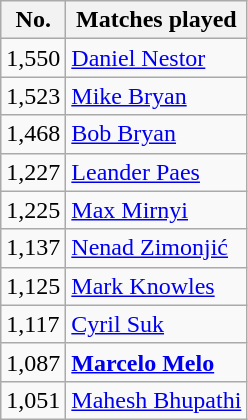<table class="wikitable" style="display: inline-table;">
<tr>
<th>No.</th>
<th>Matches played</th>
</tr>
<tr>
<td>1,550</td>
<td> <a href='#'>Daniel Nestor</a></td>
</tr>
<tr>
<td>1,523</td>
<td> <a href='#'>Mike Bryan</a></td>
</tr>
<tr>
<td>1,468</td>
<td> <a href='#'>Bob Bryan</a></td>
</tr>
<tr>
<td>1,227</td>
<td> <a href='#'>Leander Paes</a></td>
</tr>
<tr>
<td>1,225</td>
<td> <a href='#'>Max Mirnyi</a></td>
</tr>
<tr>
<td>1,137</td>
<td> <a href='#'>Nenad Zimonjić</a></td>
</tr>
<tr>
<td>1,125</td>
<td> <a href='#'>Mark Knowles</a></td>
</tr>
<tr>
<td>1,117 </td>
<td> <a href='#'>Cyril Suk</a></td>
</tr>
<tr>
<td>1,087</td>
<td> <strong><a href='#'>Marcelo Melo</a></strong></td>
</tr>
<tr>
<td>1,051</td>
<td> <a href='#'>Mahesh Bhupathi</a></td>
</tr>
</table>
